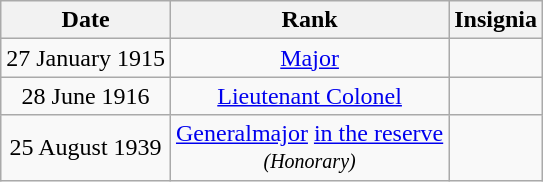<table class="wikitable">
<tr style="text-align:center;">
<th>Date</th>
<th>Rank</th>
<th>Insignia</th>
</tr>
<tr style="text-align:center;">
<td>27 January 1915</td>
<td><a href='#'>Major</a><br></td>
<td><br> </td>
</tr>
<tr style="text-align:center;">
<td>28 June 1916</td>
<td><a href='#'>Lieutenant Colonel</a><br></td>
<td><br> </td>
</tr>
<tr style="text-align:center;">
<td>25 August 1939</td>
<td><a href='#'>Generalmajor</a> <a href='#'>in the reserve</a><br><small><em>(Honorary)</em></small><br></td>
<td><br> </td>
</tr>
</table>
